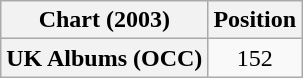<table class="wikitable plainrowheaders" style="text-align:center">
<tr>
<th scope="col">Chart (2003)</th>
<th scope="col">Position</th>
</tr>
<tr>
<th scope="row">UK Albums (OCC)</th>
<td>152</td>
</tr>
</table>
